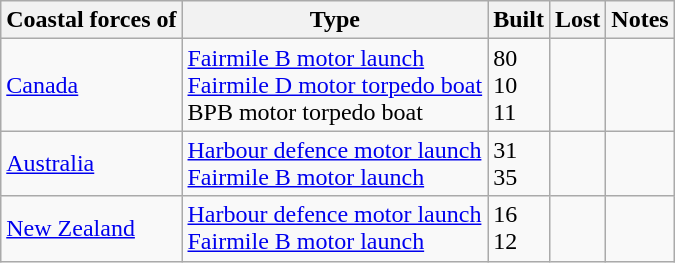<table class="wikitable">
<tr>
<th>Coastal forces of</th>
<th>Type</th>
<th>Built</th>
<th>Lost</th>
<th>Notes</th>
</tr>
<tr>
<td><a href='#'>Canada</a></td>
<td><a href='#'>Fairmile B motor launch</a><br><a href='#'>Fairmile D motor torpedo boat</a><br>BPB motor torpedo boat</td>
<td>80<br>10<br>11</td>
<td></td>
<td></td>
</tr>
<tr>
<td><a href='#'>Australia</a></td>
<td><a href='#'>Harbour defence motor launch</a><br><a href='#'>Fairmile B motor launch</a></td>
<td>31<br>35</td>
<td></td>
<td></td>
</tr>
<tr>
<td><a href='#'>New Zealand</a></td>
<td><a href='#'>Harbour defence motor launch</a><br><a href='#'>Fairmile B motor launch</a></td>
<td>16<br>12</td>
<td></td>
<td></td>
</tr>
</table>
